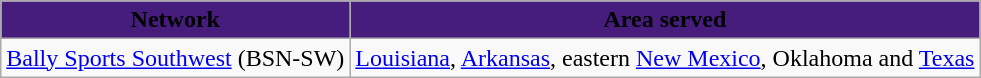<table class="wikitable">
<tr>
<th style="background:#461d7c; text-align:center;"><span>Network</span></th>
<th style="background:#461d7c; text-align:center;"><span>Area served</span></th>
</tr>
<tr>
<td><a href='#'>Bally Sports Southwest</a> (BSN-SW)</td>
<td><a href='#'>Louisiana</a>, <a href='#'>Arkansas</a>, eastern <a href='#'>New Mexico</a>, Oklahoma and <a href='#'>Texas</a></td>
</tr>
</table>
